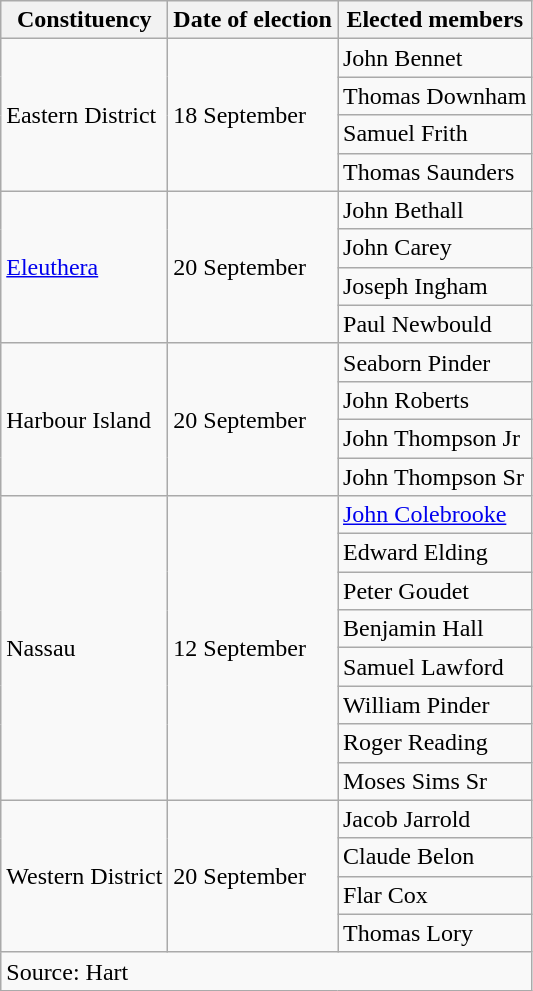<table class=wikitable>
<tr>
<th>Constituency</th>
<th>Date of election</th>
<th>Elected members</th>
</tr>
<tr>
<td rowspan=4>Eastern District</td>
<td rowspan=4>18 September</td>
<td>John Bennet</td>
</tr>
<tr>
<td>Thomas Downham</td>
</tr>
<tr>
<td>Samuel Frith</td>
</tr>
<tr>
<td>Thomas Saunders</td>
</tr>
<tr>
<td rowspan=4><a href='#'>Eleuthera</a></td>
<td rowspan=4>20 September</td>
<td>John Bethall</td>
</tr>
<tr>
<td>John Carey</td>
</tr>
<tr>
<td>Joseph Ingham</td>
</tr>
<tr>
<td>Paul Newbould</td>
</tr>
<tr>
<td rowspan=4>Harbour Island</td>
<td rowspan=4>20 September</td>
<td>Seaborn Pinder</td>
</tr>
<tr>
<td>John Roberts</td>
</tr>
<tr>
<td>John Thompson Jr</td>
</tr>
<tr>
<td>John Thompson Sr</td>
</tr>
<tr>
<td rowspan=8>Nassau</td>
<td rowspan=8>12 September</td>
<td><a href='#'>John Colebrooke</a></td>
</tr>
<tr>
<td>Edward Elding</td>
</tr>
<tr>
<td>Peter Goudet</td>
</tr>
<tr>
<td>Benjamin Hall</td>
</tr>
<tr>
<td>Samuel Lawford</td>
</tr>
<tr>
<td>William Pinder</td>
</tr>
<tr>
<td>Roger Reading</td>
</tr>
<tr>
<td>Moses Sims Sr</td>
</tr>
<tr>
<td rowspan=4>Western District</td>
<td rowspan=4>20 September</td>
<td>Jacob Jarrold</td>
</tr>
<tr>
<td>Claude Belon</td>
</tr>
<tr>
<td>Flar Cox</td>
</tr>
<tr>
<td>Thomas Lory</td>
</tr>
<tr>
<td colspan=3>Source: Hart</td>
</tr>
</table>
